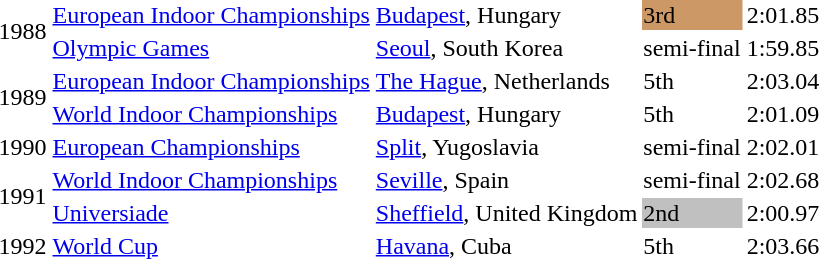<table>
<tr>
<td rowspan=2>1988</td>
<td><a href='#'>European Indoor Championships</a></td>
<td><a href='#'>Budapest</a>, Hungary</td>
<td bgcolor="cc9966">3rd</td>
<td>2:01.85</td>
</tr>
<tr>
<td><a href='#'>Olympic Games</a></td>
<td><a href='#'>Seoul</a>, South Korea</td>
<td>semi-final</td>
<td>1:59.85</td>
</tr>
<tr>
<td rowspan=2>1989</td>
<td><a href='#'>European Indoor Championships</a></td>
<td><a href='#'>The Hague</a>, Netherlands</td>
<td>5th</td>
<td>2:03.04</td>
</tr>
<tr>
<td><a href='#'>World Indoor Championships</a></td>
<td><a href='#'>Budapest</a>, Hungary</td>
<td>5th</td>
<td>2:01.09</td>
</tr>
<tr>
<td>1990</td>
<td><a href='#'>European Championships</a></td>
<td><a href='#'>Split</a>, Yugoslavia</td>
<td>semi-final</td>
<td>2:02.01</td>
</tr>
<tr>
<td rowspan=2>1991</td>
<td><a href='#'>World Indoor Championships</a></td>
<td><a href='#'>Seville</a>, Spain</td>
<td>semi-final</td>
<td>2:02.68</td>
</tr>
<tr>
<td><a href='#'>Universiade</a></td>
<td><a href='#'>Sheffield</a>, United Kingdom</td>
<td bgcolor="silver">2nd</td>
<td>2:00.97</td>
</tr>
<tr>
<td>1992</td>
<td><a href='#'>World Cup</a></td>
<td><a href='#'>Havana</a>, Cuba</td>
<td>5th</td>
<td>2:03.66</td>
</tr>
</table>
